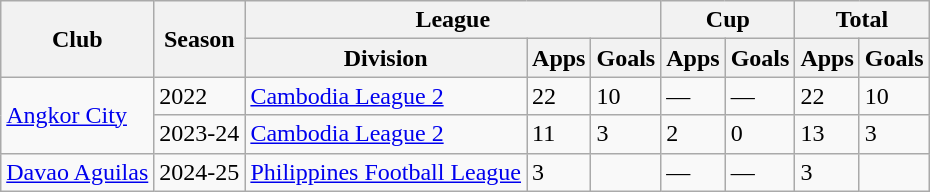<table class="wikitable">
<tr>
<th rowspan="2">Club</th>
<th rowspan="2">Season</th>
<th colspan="3">League</th>
<th colspan="2">Cup</th>
<th colspan="2">Total</th>
</tr>
<tr>
<th>Division</th>
<th>Apps</th>
<th>Goals</th>
<th>Apps</th>
<th>Goals</th>
<th>Apps</th>
<th>Goals</th>
</tr>
<tr>
<td rowspan="2"><a href='#'>Angkor City</a></td>
<td>2022</td>
<td><a href='#'>Cambodia League 2</a></td>
<td>22</td>
<td>10</td>
<td>—</td>
<td>—</td>
<td>22</td>
<td>10</td>
</tr>
<tr>
<td>2023-24</td>
<td><a href='#'>Cambodia League 2</a></td>
<td>11</td>
<td>3</td>
<td>2</td>
<td>0</td>
<td>13</td>
<td>3</td>
</tr>
<tr>
<td><a href='#'>Davao Aguilas</a></td>
<td>2024-25</td>
<td><a href='#'>Philippines Football League</a></td>
<td>3</td>
<td></td>
<td>—</td>
<td>—</td>
<td>3</td>
<td></td>
</tr>
</table>
